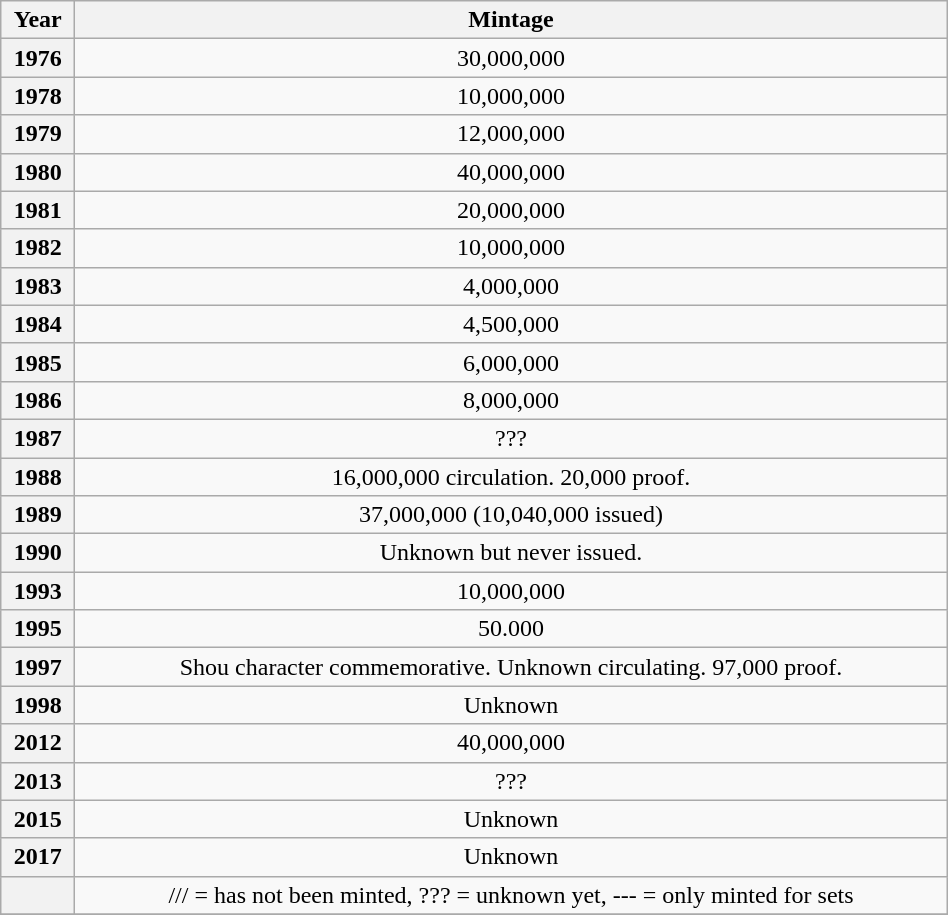<table class="wikitable" style="width:50%;text-align:center">
<tr>
<th>Year </th>
<th>Mintage</th>
</tr>
<tr>
<th>1976</th>
<td>30,000,000</td>
</tr>
<tr>
<th>1978</th>
<td>10,000,000</td>
</tr>
<tr>
<th>1979</th>
<td>12,000,000</td>
</tr>
<tr>
<th>1980</th>
<td>40,000,000</td>
</tr>
<tr>
<th>1981</th>
<td>20,000,000</td>
</tr>
<tr>
<th>1982</th>
<td>10,000,000</td>
</tr>
<tr>
<th>1983</th>
<td>4,000,000</td>
</tr>
<tr>
<th>1984</th>
<td>4,500,000</td>
</tr>
<tr>
<th>1985</th>
<td>6,000,000</td>
</tr>
<tr>
<th>1986</th>
<td>8,000,000</td>
</tr>
<tr>
<th>1987</th>
<td>???</td>
</tr>
<tr>
<th>1988</th>
<td>16,000,000 circulation. 20,000 proof.</td>
</tr>
<tr>
<th>1989</th>
<td>37,000,000 (10,040,000 issued)</td>
</tr>
<tr>
<th>1990</th>
<td>Unknown but never issued.</td>
</tr>
<tr>
<th>1993</th>
<td>10,000,000</td>
</tr>
<tr>
<th>1995</th>
<td>50.000</td>
</tr>
<tr>
<th>1997</th>
<td>Shou character commemorative. Unknown circulating. 97,000 proof.</td>
</tr>
<tr>
<th>1998</th>
<td>Unknown</td>
</tr>
<tr>
<th>2012</th>
<td>40,000,000</td>
</tr>
<tr>
<th>2013</th>
<td>???</td>
</tr>
<tr>
<th>2015</th>
<td>Unknown</td>
</tr>
<tr>
<th>2017</th>
<td>Unknown</td>
</tr>
<tr>
<th></th>
<td>/// = has not been minted, ??? = unknown yet, --- = only minted for sets</td>
</tr>
<tr>
</tr>
</table>
